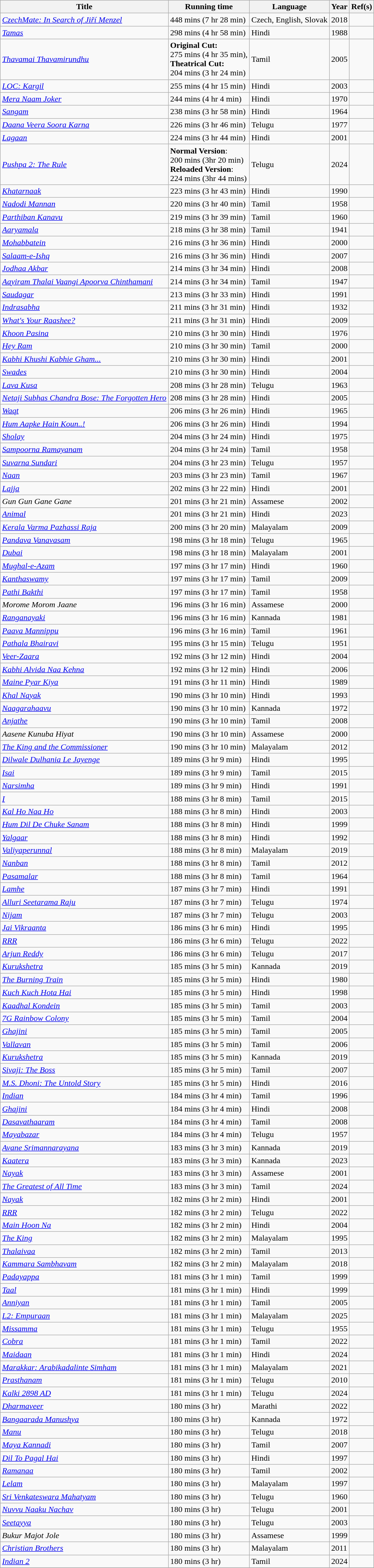<table class="sortable wikitable">
<tr>
<th>Title</th>
<th>Running time</th>
<th>Language</th>
<th>Year</th>
<th>Ref(s)</th>
</tr>
<tr>
<td><em><a href='#'>CzechMate: In Search of Jiří Menzel</a></em></td>
<td>448 mins (7 hr 28 min)</td>
<td>Czech, English, Slovak</td>
<td>2018</td>
<td></td>
</tr>
<tr>
<td><em><a href='#'>Tamas</a></em></td>
<td>298 mins (4 hr 58 min)</td>
<td>Hindi</td>
<td>1988</td>
<td></td>
</tr>
<tr>
<td><em><a href='#'>Thavamai Thavamirundhu</a></em></td>
<td><strong>Original Cut:</strong><br>275 mins (4 hr 35 min),<br><strong>Theatrical Cut:</strong><br>204 mins (3 hr 24 min)</td>
<td>Tamil</td>
<td>2005</td>
<td></td>
</tr>
<tr>
<td><em><a href='#'>LOC: Kargil</a></em></td>
<td>255 mins (4 hr 15 min)</td>
<td>Hindi</td>
<td>2003</td>
<td></td>
</tr>
<tr>
<td><em><a href='#'>Mera Naam Joker</a></em></td>
<td>244 mins (4 hr 4 min)</td>
<td>Hindi</td>
<td>1970</td>
<td></td>
</tr>
<tr>
<td><em><a href='#'>Sangam</a></em></td>
<td>238 mins (3 hr 58 min)</td>
<td>Hindi</td>
<td>1964</td>
<td></td>
</tr>
<tr>
<td><em><a href='#'>Daana Veera Soora Karna</a></em></td>
<td>226 mins (3 hr 46 min)</td>
<td>Telugu</td>
<td>1977</td>
<td></td>
</tr>
<tr>
<td><em><a href='#'>Lagaan</a></em></td>
<td>224 mins (3 hr 44 min)</td>
<td>Hindi</td>
<td>2001</td>
<td></td>
</tr>
<tr>
<td><em><a href='#'>Pushpa 2: The Rule</a></em></td>
<td><strong>Normal Version</strong>:<br>200 mins (3hr 20 min)<br><strong>Reloaded Version</strong>:<br>224 mins (3hr 44 mins)</td>
<td>Telugu</td>
<td>2024</td>
<td></td>
</tr>
<tr>
<td><em><a href='#'>Khatarnaak</a></em></td>
<td>223 mins (3 hr 43 min)</td>
<td>Hindi</td>
<td>1990</td>
<td></td>
</tr>
<tr>
<td><em><a href='#'>Nadodi Mannan</a></em></td>
<td>220 mins (3 hr 40 min)</td>
<td>Tamil</td>
<td>1958</td>
<td></td>
</tr>
<tr>
<td><em><a href='#'>Parthiban Kanavu</a></em></td>
<td>219 mins (3 hr 39 min)</td>
<td>Tamil</td>
<td>1960</td>
<td></td>
</tr>
<tr>
<td><a href='#'><em>Aaryamala</em></a></td>
<td>218 mins (3 hr 38 min)</td>
<td>Tamil</td>
<td>1941</td>
<td></td>
</tr>
<tr>
<td><em><a href='#'>Mohabbatein</a></em></td>
<td>216 mins (3 hr 36 min)</td>
<td>Hindi</td>
<td>2000</td>
<td></td>
</tr>
<tr>
<td><em><a href='#'>Salaam-e-Ishq</a></em></td>
<td>216 mins (3 hr 36 min)</td>
<td>Hindi</td>
<td>2007</td>
<td></td>
</tr>
<tr>
<td><em><a href='#'>Jodhaa Akbar</a></em></td>
<td>214 mins (3 hr 34 min)</td>
<td>Hindi</td>
<td>2008</td>
<td></td>
</tr>
<tr>
<td><em><a href='#'>Aayiram Thalai Vaangi Apoorva Chinthamani</a></em></td>
<td>214 mins (3 hr 34 min)</td>
<td>Tamil</td>
<td>1947</td>
<td></td>
</tr>
<tr>
<td><em><a href='#'>Saudagar</a></em></td>
<td>213 mins (3 hr 33 min)</td>
<td>Hindi</td>
<td>1991</td>
<td></td>
</tr>
<tr>
<td><em><a href='#'>Indrasabha</a></em></td>
<td>211 mins (3 hr 31 min)</td>
<td>Hindi</td>
<td>1932</td>
<td></td>
</tr>
<tr>
<td><em><a href='#'>What's Your Raashee?</a></em></td>
<td>211 mins (3 hr 31 min)</td>
<td>Hindi</td>
<td>2009</td>
<td></td>
</tr>
<tr>
<td><em><a href='#'>Khoon Pasina</a></em></td>
<td>210 mins (3 hr 30 min)</td>
<td>Hindi</td>
<td>1976</td>
<td></td>
</tr>
<tr>
<td><em><a href='#'>Hey Ram</a></em></td>
<td>210 mins (3 hr 30 min)</td>
<td>Tamil</td>
<td>2000</td>
<td></td>
</tr>
<tr>
<td><em><a href='#'>Kabhi Khushi Kabhie Gham...</a></em></td>
<td>210 mins (3 hr 30 min)</td>
<td>Hindi</td>
<td>2001</td>
<td></td>
</tr>
<tr>
<td><em><a href='#'>Swades</a></em></td>
<td>210 mins (3 hr 30 min)</td>
<td>Hindi</td>
<td>2004</td>
<td></td>
</tr>
<tr>
<td><em><a href='#'>Lava Kusa</a></em></td>
<td>208 mins (3 hr 28 min)</td>
<td>Telugu</td>
<td>1963</td>
<td></td>
</tr>
<tr>
<td><em><a href='#'>Netaji Subhas Chandra Bose: The Forgotten Hero</a></em></td>
<td>208 mins (3 hr 28 min)</td>
<td>Hindi</td>
<td>2005</td>
<td></td>
</tr>
<tr>
<td><em><a href='#'>Waqt</a></em></td>
<td>206 mins (3 hr 26 min)</td>
<td>Hindi</td>
<td>1965</td>
<td></td>
</tr>
<tr>
<td><em><a href='#'>Hum Aapke Hain Koun..!</a></em></td>
<td>206 mins (3 hr 26 min)</td>
<td>Hindi</td>
<td>1994</td>
<td></td>
</tr>
<tr>
<td><em><a href='#'>Sholay</a></em></td>
<td>204 mins (3 hr 24 min)</td>
<td>Hindi</td>
<td>1975</td>
<td></td>
</tr>
<tr>
<td><em><a href='#'>Sampoorna Ramayanam</a></em></td>
<td>204 mins (3 hr 24 min)</td>
<td>Tamil</td>
<td>1958</td>
<td></td>
</tr>
<tr>
<td><em><a href='#'>Suvarna Sundari</a></em></td>
<td>204 mins (3 hr 23 min)</td>
<td>Telugu</td>
<td>1957</td>
<td></td>
</tr>
<tr>
<td><em><a href='#'>Naan</a></em></td>
<td>203 mins (3 hr 23 min)</td>
<td>Tamil</td>
<td>1967</td>
<td></td>
</tr>
<tr>
<td><em><a href='#'>Lajja</a></em></td>
<td>202 mins (3 hr 22 min)</td>
<td>Hindi</td>
<td>2001</td>
<td></td>
</tr>
<tr>
<td><em>Gun Gun Gane Gane</em></td>
<td>201 mins (3 hr 21 min)</td>
<td>Assamese</td>
<td>2002</td>
<td></td>
</tr>
<tr>
<td><em><a href='#'>Animal</a></em></td>
<td>201 mins (3 hr 21 min)</td>
<td>Hindi</td>
<td>2023</td>
<td></td>
</tr>
<tr>
<td><em><a href='#'>Kerala Varma Pazhassi Raja</a></em></td>
<td>200 mins (3 hr 20 min)</td>
<td>Malayalam</td>
<td>2009</td>
<td></td>
</tr>
<tr>
<td><em><a href='#'>Pandava Vanavasam</a></em></td>
<td>198 mins (3 hr 18 min)</td>
<td>Telugu</td>
<td>1965</td>
<td></td>
</tr>
<tr>
<td><em><a href='#'>Dubai</a></em></td>
<td>198 mins (3 hr 18 min)</td>
<td>Malayalam</td>
<td>2001</td>
<td></td>
</tr>
<tr>
<td><em><a href='#'>Mughal-e-Azam</a></em></td>
<td>197 mins (3 hr 17 min)</td>
<td>Hindi</td>
<td>1960</td>
<td></td>
</tr>
<tr>
<td><em><a href='#'>Kanthaswamy</a></em></td>
<td>197 mins (3 hr 17 min)</td>
<td>Tamil</td>
<td>2009</td>
<td></td>
</tr>
<tr>
<td><em><a href='#'>Pathi Bakthi</a></em></td>
<td>197 mins (3 hr 17 min)</td>
<td>Tamil</td>
<td>1958</td>
<td></td>
</tr>
<tr>
<td><em>Morome Morom Jaane</em></td>
<td>196 mins (3 hr 16 min)</td>
<td>Assamese</td>
<td>2000</td>
<td></td>
</tr>
<tr>
<td><em><a href='#'>Ranganayaki</a></em></td>
<td>196 mins (3 hr 16 min)</td>
<td>Kannada</td>
<td>1981</td>
<td></td>
</tr>
<tr>
<td><em><a href='#'>Paava Mannippu</a></em></td>
<td>196 mins (3 hr 16 min)</td>
<td>Tamil</td>
<td>1961</td>
<td></td>
</tr>
<tr>
<td><em><a href='#'>Pathala Bhairavi</a></em></td>
<td>195 mins (3 hr 15 min)</td>
<td>Telugu</td>
<td>1951</td>
<td></td>
</tr>
<tr>
<td><em><a href='#'>Veer-Zaara</a></em></td>
<td>192 mins (3 hr 12 min)</td>
<td>Hindi</td>
<td>2004</td>
<td></td>
</tr>
<tr>
<td><em><a href='#'>Kabhi Alvida Naa Kehna</a></em></td>
<td>192 mins (3 hr 12 min)</td>
<td>Hindi</td>
<td>2006</td>
<td></td>
</tr>
<tr>
<td><em><a href='#'>Maine Pyar Kiya</a></em></td>
<td>191 mins (3 hr 11 min)</td>
<td>Hindi</td>
<td>1989</td>
<td></td>
</tr>
<tr>
<td><em><a href='#'>Khal Nayak</a></em></td>
<td>190 mins (3 hr 10 min)</td>
<td>Hindi</td>
<td>1993</td>
<td></td>
</tr>
<tr>
<td><em><a href='#'>Naagarahaavu</a></em></td>
<td>190 mins (3 hr 10 min)</td>
<td>Kannada</td>
<td>1972</td>
<td></td>
</tr>
<tr>
<td><em><a href='#'>Anjathe</a></em></td>
<td>190 mins (3 hr 10 min)</td>
<td>Tamil</td>
<td>2008</td>
<td></td>
</tr>
<tr>
<td><em>Aasene Kunuba Hiyat</em></td>
<td>190 mins (3 hr 10 min)</td>
<td>Assamese</td>
<td>2000</td>
<td></td>
</tr>
<tr>
<td><em><a href='#'>The King and the Commissioner</a></em></td>
<td>190 mins (3 hr 10 min)</td>
<td>Malayalam</td>
<td>2012</td>
<td></td>
</tr>
<tr>
<td><em><a href='#'>Dilwale Dulhania Le Jayenge</a></em></td>
<td>189 mins (3 hr 9 min)</td>
<td>Hindi</td>
<td>1995</td>
<td></td>
</tr>
<tr>
<td><em><a href='#'>Isai</a></em></td>
<td>189 mins (3 hr 9 min)</td>
<td>Tamil</td>
<td>2015</td>
<td></td>
</tr>
<tr>
<td><em><a href='#'>Narsimha</a></em></td>
<td>189 mins (3 hr 9 min)</td>
<td>Hindi</td>
<td>1991</td>
<td></td>
</tr>
<tr>
<td><em><a href='#'>I</a></em></td>
<td>188 mins (3 hr 8 min)</td>
<td>Tamil</td>
<td>2015</td>
<td></td>
</tr>
<tr>
<td><em><a href='#'>Kal Ho Naa Ho</a></em></td>
<td>188 mins (3 hr 8 min)</td>
<td>Hindi</td>
<td>2003</td>
<td></td>
</tr>
<tr>
<td><em><a href='#'>Hum Dil De Chuke Sanam</a></em></td>
<td>188 mins (3 hr 8 min)</td>
<td>Hindi</td>
<td>1999</td>
<td></td>
</tr>
<tr>
<td><em><a href='#'>Yalgaar</a></em></td>
<td>188 mins (3 hr 8 min)</td>
<td>Hindi</td>
<td>1992</td>
<td></td>
</tr>
<tr>
<td><em><a href='#'>Valiyaperunnal</a></em></td>
<td>188 mins (3 hr 8 min)</td>
<td>Malayalam</td>
<td>2019</td>
<td></td>
</tr>
<tr>
<td><em><a href='#'>Nanban</a></em></td>
<td>188 mins (3 hr 8 min)</td>
<td>Tamil</td>
<td>2012</td>
<td></td>
</tr>
<tr>
<td><em><a href='#'>Pasamalar</a></em></td>
<td>188 mins (3 hr 8 min)</td>
<td>Tamil</td>
<td>1964</td>
<td></td>
</tr>
<tr>
<td><em><a href='#'>Lamhe</a></em></td>
<td>187 mins (3 hr 7 min)</td>
<td>Hindi</td>
<td>1991</td>
<td></td>
</tr>
<tr>
<td><em><a href='#'>Alluri Seetarama Raju</a></em></td>
<td>187 mins (3 hr 7 min)</td>
<td>Telugu</td>
<td>1974</td>
<td></td>
</tr>
<tr>
<td><em><a href='#'>Nijam</a></em></td>
<td>187 mins (3 hr 7 min)</td>
<td>Telugu</td>
<td>2003</td>
<td></td>
</tr>
<tr>
<td><em><a href='#'>Jai Vikraanta</a></em></td>
<td>186 mins (3 hr 6 min)</td>
<td>Hindi</td>
<td>1995</td>
<td></td>
</tr>
<tr>
<td><em><a href='#'>RRR</a></em></td>
<td>186 mins (3 hr 6 min)</td>
<td>Telugu</td>
<td>2022</td>
<td></td>
</tr>
<tr>
<td><em><a href='#'>Arjun Reddy</a></em></td>
<td>186 mins (3 hr 6 min)</td>
<td>Telugu</td>
<td>2017</td>
<td></td>
</tr>
<tr>
<td><em><a href='#'>Kurukshetra</a></em></td>
<td>185 mins (3 hr 5 min)</td>
<td>Kannada</td>
<td>2019</td>
<td></td>
</tr>
<tr>
<td><em><a href='#'>The Burning Train</a></em></td>
<td>185 mins (3 hr 5 min)</td>
<td>Hindi</td>
<td>1980</td>
<td></td>
</tr>
<tr>
<td><em><a href='#'>Kuch Kuch Hota Hai</a></em></td>
<td>185 mins (3 hr 5 min)</td>
<td>Hindi</td>
<td>1998</td>
<td></td>
</tr>
<tr>
<td><em><a href='#'>Kaadhal Kondein</a></em></td>
<td>185 mins (3 hr 5 min)</td>
<td>Tamil</td>
<td>2003</td>
<td></td>
</tr>
<tr>
<td><em><a href='#'>7G Rainbow Colony</a></em></td>
<td>185 mins (3 hr 5 min)</td>
<td>Tamil</td>
<td>2004</td>
<td></td>
</tr>
<tr>
<td><em><a href='#'>Ghajini</a></em></td>
<td>185 mins (3 hr 5 min)</td>
<td>Tamil</td>
<td>2005</td>
<td></td>
</tr>
<tr>
<td><em><a href='#'>Vallavan</a></em></td>
<td>185 mins (3 hr 5 min)</td>
<td>Tamil</td>
<td>2006</td>
<td></td>
</tr>
<tr>
<td><em><a href='#'>Kurukshetra</a></em></td>
<td>185 mins (3 hr 5 min)</td>
<td>Kannada</td>
<td>2019</td>
<td></td>
</tr>
<tr>
<td><em><a href='#'>Sivaji: The Boss</a></em></td>
<td>185 mins (3 hr 5 min)</td>
<td>Tamil</td>
<td>2007</td>
<td></td>
</tr>
<tr>
<td><em><a href='#'>M.S. Dhoni: The Untold Story</a></em></td>
<td>185 mins (3 hr 5 min)</td>
<td>Hindi</td>
<td>2016</td>
<td></td>
</tr>
<tr>
<td><em><a href='#'>Indian</a></em></td>
<td>184 mins (3 hr 4 min)</td>
<td>Tamil</td>
<td>1996</td>
<td></td>
</tr>
<tr>
<td><em><a href='#'>Ghajini</a></em></td>
<td>184 mins (3 hr 4 min)</td>
<td>Hindi</td>
<td>2008</td>
<td></td>
</tr>
<tr>
<td><em><a href='#'>Dasavathaaram</a></em></td>
<td>184 mins (3 hr 4 min)</td>
<td>Tamil</td>
<td>2008</td>
<td></td>
</tr>
<tr>
<td><em><a href='#'>Mayabazar</a></em></td>
<td>184 mins (3 hr 4 min)</td>
<td>Telugu</td>
<td>1957</td>
<td></td>
</tr>
<tr>
<td><em><a href='#'>Avane Srimannarayana</a></em></td>
<td>183 mins (3 hr 3 min)</td>
<td>Kannada</td>
<td>2019</td>
<td></td>
</tr>
<tr>
<td><em><a href='#'>Kaatera</a></em></td>
<td>183 mins (3 hr 3 min)</td>
<td>Kannada</td>
<td>2023</td>
<td></td>
</tr>
<tr>
<td><em><a href='#'>Nayak</a></em></td>
<td>183 mins (3 hr 3 min)</td>
<td>Assamese</td>
<td>2001</td>
<td></td>
</tr>
<tr>
<td><em><a href='#'>The Greatest of All Time</a></em></td>
<td>183 mins (3 hr 3 min)</td>
<td>Tamil</td>
<td>2024</td>
<td></td>
</tr>
<tr>
<td><em><a href='#'>Nayak</a></em></td>
<td>182 mins (3 hr 2 min)</td>
<td>Hindi</td>
<td>2001</td>
<td></td>
</tr>
<tr>
<td><em><a href='#'>RRR</a></em></td>
<td>182 mins (3 hr 2 min)</td>
<td>Telugu</td>
<td>2022</td>
<td></td>
</tr>
<tr>
<td><em><a href='#'>Main Hoon Na</a></em></td>
<td>182 mins (3 hr 2 min)</td>
<td>Hindi</td>
<td>2004</td>
<td></td>
</tr>
<tr>
<td><em><a href='#'>The King</a></em></td>
<td>182 mins (3 hr 2 min)</td>
<td>Malayalam</td>
<td>1995</td>
<td></td>
</tr>
<tr>
<td><em><a href='#'>Thalaivaa</a></em></td>
<td>182 mins (3 hr 2 min)</td>
<td>Tamil</td>
<td>2013</td>
<td></td>
</tr>
<tr>
<td><em><a href='#'>Kammara Sambhavam</a></em></td>
<td>182 mins (3 hr 2 min)</td>
<td>Malayalam</td>
<td>2018</td>
<td></td>
</tr>
<tr>
<td><em><a href='#'>Padayappa</a></em></td>
<td>181 mins (3 hr 1 min)</td>
<td>Tamil</td>
<td>1999</td>
<td></td>
</tr>
<tr>
<td><a href='#'><em>Taal</em></a></td>
<td>181 mins (3 hr 1 min)</td>
<td>Hindi</td>
<td>1999</td>
<td></td>
</tr>
<tr>
<td><em><a href='#'>Anniyan</a></em></td>
<td>181 mins (3 hr 1 min)</td>
<td>Tamil</td>
<td>2005</td>
<td></td>
</tr>
<tr>
<td><em><a href='#'>L2: Empuraan</a></em></td>
<td>181 mins (3 hr 1 min)</td>
<td>Malayalam</td>
<td>2025</td>
<td></td>
</tr>
<tr>
<td><em><a href='#'>Missamma</a></em></td>
<td>181 mins (3 hr 1 min)</td>
<td>Telugu</td>
<td>1955</td>
<td></td>
</tr>
<tr>
<td><em><a href='#'>Cobra</a></em></td>
<td>181 mins (3 hr 1 min)</td>
<td>Tamil</td>
<td>2022</td>
<td></td>
</tr>
<tr>
<td><em><a href='#'>Maidaan</a></em></td>
<td>181 mins (3 hr 1 min)</td>
<td>Hindi</td>
<td>2024</td>
<td></td>
</tr>
<tr>
<td><em><a href='#'>Marakkar: Arabikadalinte Simham</a></em></td>
<td>181 mins (3 hr 1 min)</td>
<td>Malayalam</td>
<td>2021</td>
<td></td>
</tr>
<tr>
<td><em><a href='#'>Prasthanam</a></em></td>
<td>181 mins (3 hr 1 min)</td>
<td>Telugu</td>
<td>2010</td>
<td></td>
</tr>
<tr>
<td><em><a href='#'>Kalki 2898 AD</a></em></td>
<td>181 mins (3 hr 1 min)</td>
<td>Telugu</td>
<td>2024</td>
<td></td>
</tr>
<tr>
<td><em><a href='#'>Dharmaveer</a></em></td>
<td>180 mins (3 hr)</td>
<td>Marathi</td>
<td>2022</td>
<td></td>
</tr>
<tr>
<td><em><a href='#'>Bangaarada Manushya</a></em></td>
<td>180 mins (3 hr)</td>
<td>Kannada</td>
<td>1972</td>
<td></td>
</tr>
<tr>
<td><em><a href='#'>Manu</a></em></td>
<td>180 mins (3 hr)</td>
<td>Telugu</td>
<td>2018</td>
<td></td>
</tr>
<tr>
<td><em><a href='#'>Maya Kannadi</a></em></td>
<td>180 mins (3 hr)</td>
<td>Tamil</td>
<td>2007</td>
<td></td>
</tr>
<tr>
<td><em><a href='#'>Dil To Pagal Hai</a></em></td>
<td>180 mins (3 hr)</td>
<td>Hindi</td>
<td>1997</td>
<td></td>
</tr>
<tr>
<td><em><a href='#'>Ramanaa</a></em></td>
<td>180 mins (3 hr)</td>
<td>Tamil</td>
<td>2002</td>
<td></td>
</tr>
<tr>
<td><em><a href='#'>Lelam</a></em></td>
<td>180 mins (3 hr)</td>
<td>Malayalam</td>
<td>1997</td>
<td></td>
</tr>
<tr>
<td><em><a href='#'>Sri Venkateswara Mahatyam</a></em></td>
<td>180 mins (3 hr)</td>
<td>Telugu</td>
<td>1960</td>
<td></td>
</tr>
<tr>
<td><em><a href='#'>Nuvvu Naaku Nachav</a></em></td>
<td>180 mins (3 hr)</td>
<td>Telugu</td>
<td>2001</td>
<td></td>
</tr>
<tr>
<td><em><a href='#'>Seetayya</a></em></td>
<td>180 mins (3 hr)</td>
<td>Telugu</td>
<td>2003</td>
<td></td>
</tr>
<tr>
<td><em>Bukur Majot Jole</em></td>
<td>180 mins (3 hr)</td>
<td>Assamese</td>
<td>1999</td>
<td></td>
</tr>
<tr>
<td><em><a href='#'>Christian Brothers</a></em></td>
<td>180 mins (3 hr)</td>
<td>Malayalam</td>
<td>2011</td>
<td></td>
</tr>
<tr>
<td><em><a href='#'>Indian 2</a></em></td>
<td>180 mins (3 hr)</td>
<td>Tamil</td>
<td>2024</td>
<td></td>
</tr>
<tr>
</tr>
</table>
